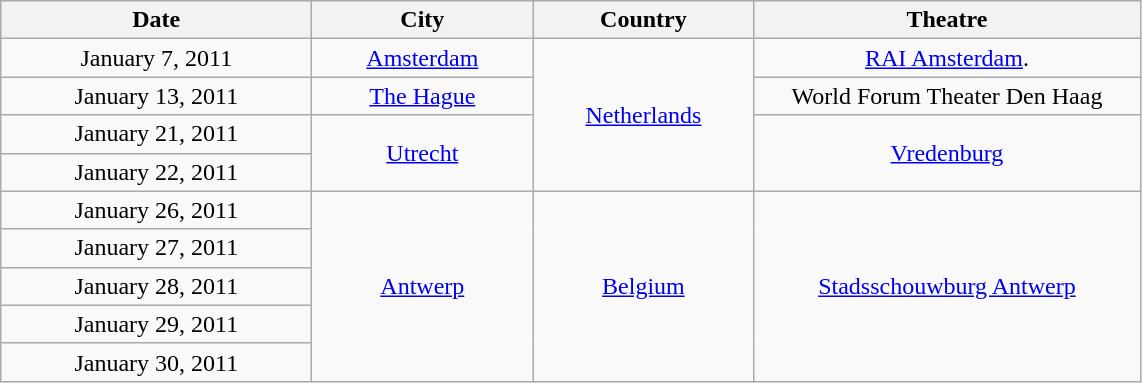<table class="wikitable">
<tr ">
<th style="width:200px;">Date</th>
<th style="width:140px;">City</th>
<th style="width:140px;">Country</th>
<th style="width:250px;">Theatre</th>
</tr>
<tr>
<td style="text-align:center;">January 7, 2011</td>
<td style="text-align:center;"><a href='#'>Amsterdam</a></td>
<td style="text-align:center;" rowspan="4"><a href='#'>Netherlands</a></td>
<td style="text-align:center;"><a href='#'>RAI Amsterdam</a>.</td>
</tr>
<tr style="text-align:center;">
<td>January 13, 2011</td>
<td><a href='#'>The Hague</a></td>
<td>World Forum Theater Den Haag</td>
</tr>
<tr>
<td style="text-align:center;">January 21, 2011</td>
<td style="text-align:center;" rowspan="2"><a href='#'>Utrecht</a></td>
<td style="text-align:center;" rowspan="2"><a href='#'>Vredenburg</a></td>
</tr>
<tr>
<td style="text-align:center;">January 22, 2011</td>
</tr>
<tr style="text-align:center;">
<td>January 26, 2011</td>
<td rowspan="5"><a href='#'>Antwerp</a></td>
<td rowspan="5"><a href='#'>Belgium</a></td>
<td rowspan="5"><a href='#'>Stadsschouwburg Antwerp</a></td>
</tr>
<tr>
<td style="text-align:center;">January 27, 2011</td>
</tr>
<tr>
<td style="text-align:center;">January 28, 2011</td>
</tr>
<tr>
<td style="text-align:center;">January 29, 2011</td>
</tr>
<tr>
<td style="text-align:center;">January 30, 2011</td>
</tr>
</table>
